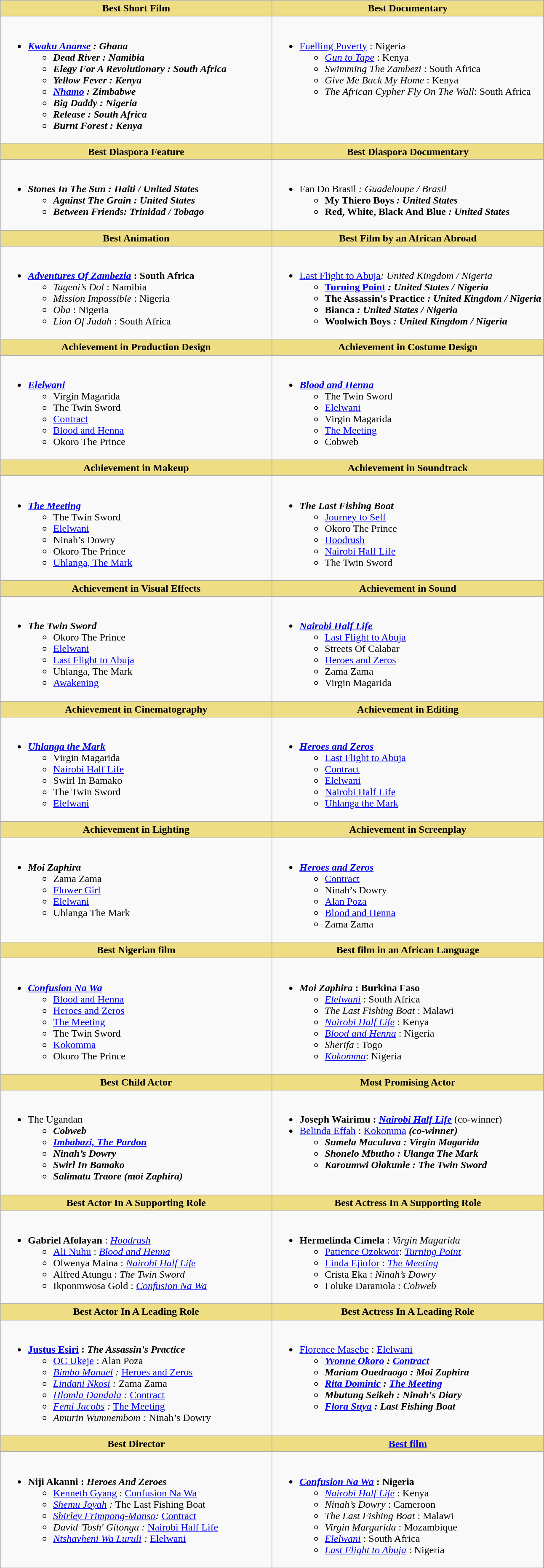<table class="wikitable">
<tr>
<th style="background:#EEDD82; width:50%">Best Short Film</th>
<th style="background:#EEDD82; width:50%">Best Documentary</th>
</tr>
<tr>
<td valign="top"><br><ul><li><strong><em><a href='#'>Kwaku Ananse</a><em> : Ghana<strong><ul><li></em>Dead River<em> : Namibia</li><li></em>Elegy For A Revolutionary<em> : South Africa</li><li></em>Yellow Fever<em> : Kenya</li><li></em><a href='#'>Nhamo</a><em> : Zimbabwe</li><li></em>Big Daddy<em> : Nigeria</li><li></em>Release<em> : South Africa</li><li></em>Burnt Forest<em> : Kenya</li></ul></li></ul></td>
<td valign="top"><br><ul><li></em></strong><a href='#'>Fuelling Poverty</a></em> : Nigeria</strong><ul><li><em><a href='#'>Gun to Tape</a></em> : Kenya</li><li><em>Swimming The Zambezi</em> : South Africa</li><li><em>Give Me Back My Home</em> : Kenya</li><li><em>The African Cypher Fly On The Wall</em>: South Africa</li></ul></li></ul></td>
</tr>
<tr>
<th style="background:#EEDD82; width:50%">Best Diaspora Feature</th>
<th style="background:#EEDD82; width:50%">Best Diaspora Documentary</th>
</tr>
<tr>
<td valign="top"><br><ul><li><strong><em>Stones In The Sun<em> : Haiti / United States<strong><ul><li></em>Against The Grain</strong> : United States</li><li><em>Between Friends</em>: Trinidad / Tobago</li></ul></li></ul></td>
<td valign="top"><br><ul><li></em></strong>Fan Do Brasil<em> : Guadeloupe / Brasil<strong><ul><li></em>My Thiero Boys<em> : United States</li><li></em>Red, White, Black And Blue<em> : United States</li></ul></li></ul></td>
</tr>
<tr>
<th style="background:#EEDD82; width:50%">Best Animation</th>
<th style="background:#EEDD82; width:50%">Best Film by an African Abroad</th>
</tr>
<tr>
<td valign="top"><br><ul><li><strong><em><a href='#'>Adventures Of Zambezia</a></em> : South Africa</strong><ul><li><em>Tageni’s Dol</em> : Namibia</li><li><em>Mission Impossible</em> : Nigeria</li><li><em>Oba</em> : Nigeria</li><li><em>Lion Of Judah</em> : South Africa</li></ul></li></ul></td>
<td valign="top"><br><ul><li></em></strong><a href='#'>Last Flight to Abuja</a><em>: United Kingdom / Nigeria<strong><ul><li></em><a href='#'>Turning Point</a><em> : United States / Nigeria</li><li></em>The Assassin's Practice<em> : United Kingdom / Nigeria</li><li></em>Bianca<em> : United States / Nigeria</li><li></em>Woolwich Boys<em> : United Kingdom / Nigeria</li></ul></li></ul></td>
</tr>
<tr>
<th style="background:#EEDD82; width:50%">Achievement in Production Design</th>
<th style="background:#EEDD82; width:50%">Achievement in Costume Design</th>
</tr>
<tr>
<td valign="top"><br><ul><li><strong><em><a href='#'>Elelwani</a></em></strong><ul><li></em>Virgin Magarida<em></li><li></em>The Twin Sword<em></li><li></em><a href='#'>Contract</a><em></li><li></em><a href='#'>Blood and Henna</a><em></li><li></em>Okoro The Prince<em></li></ul></li></ul></td>
<td valign="top"><br><ul><li><strong><em><a href='#'>Blood and Henna</a></em></strong><ul><li></em>The Twin Sword<em></li><li></em><a href='#'>Elelwani</a><em></li><li></em>Virgin Magarida<em></li><li></em><a href='#'>The Meeting</a><em></li><li></em>Cobweb<em></li></ul></li></ul></td>
</tr>
<tr>
<th style="background:#EEDD82; width:50%">Achievement in Makeup</th>
<th style="background:#EEDD82; width:50%">Achievement in Soundtrack</th>
</tr>
<tr>
<td valign="top"><br><ul><li><strong><em><a href='#'>The Meeting</a></em></strong><ul><li></em>The Twin Sword<em></li><li></em><a href='#'>Elelwani</a><em></li><li></em>Ninah’s Dowry<em></li><li></em>Okoro The Prince<em></li><li></em><a href='#'>Uhlanga, The Mark</a><em></li></ul></li></ul></td>
<td valign="top"><br><ul><li><strong><em>The Last Fishing Boat</em></strong><ul><li></em><a href='#'>Journey to Self</a><em></li><li></em>Okoro The Prince<em></li><li></em><a href='#'>Hoodrush</a><em></li><li></em><a href='#'>Nairobi Half Life</a><em></li><li></em>The Twin Sword<em></li></ul></li></ul></td>
</tr>
<tr>
<th style="background:#EEDD82; width:50%">Achievement in Visual Effects</th>
<th style="background:#EEDD82; width:50%">Achievement in Sound</th>
</tr>
<tr>
<td valign="top"><br><ul><li><strong><em>The Twin Sword</em></strong><ul><li></em>Okoro The Prince<em></li><li></em><a href='#'>Elelwani</a><em></li><li></em><a href='#'>Last Flight to Abuja</a><em></li><li></em>Uhlanga, The Mark<em></li><li></em><a href='#'>Awakening</a><em></li></ul></li></ul></td>
<td valign="top"><br><ul><li><strong><em><a href='#'>Nairobi Half Life</a></em></strong><ul><li></em><a href='#'>Last Flight to Abuja</a><em></li><li></em>Streets Of Calabar<em></li><li></em><a href='#'>Heroes and Zeros</a><em></li><li></em>Zama Zama<em></li><li></em>Virgin Magarida<em></li></ul></li></ul></td>
</tr>
<tr>
<th style="background:#EEDD82; width:50%">Achievement in Cinematography</th>
<th style="background:#EEDD82; width:50%">Achievement in Editing</th>
</tr>
<tr>
<td valign="top"><br><ul><li><strong><em><a href='#'>Uhlanga the Mark</a></em></strong><ul><li></em>Virgin Magarida<em></li><li></em><a href='#'>Nairobi Half Life</a><em></li><li></em>Swirl In Bamako<em></li><li></em>The Twin Sword<em></li><li></em><a href='#'>Elelwani</a><em></li></ul></li></ul></td>
<td valign="top"><br><ul><li><strong><em><a href='#'>Heroes and Zeros</a></em></strong><ul><li></em><a href='#'>Last Flight to Abuja</a><em></li><li></em><a href='#'>Contract</a><em></li><li></em><a href='#'>Elelwani</a><em></li><li></em><a href='#'>Nairobi Half Life</a><em></li><li></em><a href='#'>Uhlanga the Mark</a><em></li></ul></li></ul></td>
</tr>
<tr>
<th style="background:#EEDD82; width:50%">Achievement in Lighting</th>
<th style="background:#EEDD82; width:50%">Achievement in Screenplay</th>
</tr>
<tr>
<td valign="top"><br><ul><li><strong><em>Moi Zaphira</em></strong><ul><li></em>Zama Zama<em></li><li></em><a href='#'>Flower Girl</a><em></li><li></em><a href='#'>Elelwani</a><em></li><li></em>Uhlanga The Mark<em></li></ul></li></ul></td>
<td valign="top"><br><ul><li><strong><em><a href='#'>Heroes and Zeros</a></em></strong><ul><li></em><a href='#'>Contract</a><em></li><li></em>Ninah’s Dowry<em></li><li></em><a href='#'>Alan Poza</a><em></li><li></em><a href='#'>Blood and Henna</a><em></li><li></em>Zama Zama<em></li></ul></li></ul></td>
</tr>
<tr>
<th style="background:#EEDD82; width:50%">Best Nigerian film</th>
<th style="background:#EEDD82; width:50%">Best film in an African Language</th>
</tr>
<tr>
<td valign="top"><br><ul><li><strong><em><a href='#'>Confusion Na Wa</a></em></strong><ul><li></em><a href='#'>Blood and Henna</a><em></li><li></em><a href='#'>Heroes and Zeros</a><em></li><li></em><a href='#'>The Meeting</a><em></li><li></em>The Twin Sword<em></li><li></em><a href='#'>Kokomma</a><em></li><li></em>Okoro The Prince<em></li></ul></li></ul></td>
<td valign="top"><br><ul><li><strong><em>Moi Zaphira</em> : Burkina Faso</strong><ul><li><em><a href='#'>Elelwani</a></em> : South Africa</li><li><em>The Last Fishing Boat</em> : Malawi</li><li><em><a href='#'>Nairobi Half Life</a></em> : Kenya</li><li><em><a href='#'>Blood and Henna</a></em> : Nigeria</li><li><em>Sherifa</em> : Togo</li><li><em><a href='#'>Kokomma</a></em>: Nigeria</li></ul></li></ul></td>
</tr>
<tr>
<th style="background:#EEDD82; width:50%">Best Child Actor</th>
<th style="background:#EEDD82; width:50%">Most Promising Actor</th>
</tr>
<tr>
<td valign="top"><br><ul><li></em></strong>The Ugandan<strong><em><ul><li><em>Cobweb</em></li><li><em><a href='#'>Imbabazi, The Pardon</a></em></li><li><em>Ninah’s Dowry</em></li><li><em>Swirl In Bamako</em></li><li><em>Salimatu Traore (moi Zaphira)</em></li></ul></li></ul></td>
<td valign="top"><br><ul><li><strong>Joseph Wairimu : <em><a href='#'>Nairobi Half Life</a></em></strong> (co-winner)</li><li></strong><a href='#'>Belinda Effah</a> : </em><a href='#'>Kokomma</a><strong><em> (co-winner)<ul><li>Sumela Maculuva : <em>Virgin Magarida</em></li><li>Shonelo Mbutho : <em>Ulanga The Mark</em></li><li>Karoumwi Olakunle : <em>The Twin Sword</em></li></ul></li></ul></td>
</tr>
<tr>
<th style="background:#EEDD82; width:50%">Best Actor In A Supporting Role</th>
<th style="background:#EEDD82; width:50%">Best Actress In A Supporting Role</th>
</tr>
<tr>
<td valign="top"><br><ul><li><strong>Gabriel Afolayan</strong> : <em><a href='#'>Hoodrush</a></em><ul><li><a href='#'>Ali Nuhu</a> : <em><a href='#'>Blood and Henna</a></em></li><li>Olwenya Maina : <em><a href='#'>Nairobi Half Life</a></em></li><li>Alfred Atungu : <em>The Twin Sword</em></li><li>Ikponmwosa Gold : <em><a href='#'>Confusion Na Wa</a></em></li></ul></li></ul></td>
<td valign="top"><br><ul><li><strong>Hermelinda Cimela</strong> : <em>Virgin Magarida</em><ul><li><a href='#'>Patience Ozokwor</a>: <em><a href='#'>Turning Point</a></em></li><li><a href='#'>Linda Ejiofor</a> : <em><a href='#'>The Meeting</a></em></li><li>Crista Eka : <em>Ninah’s Dowry</em></li><li>Foluke Daramola : <em>Cobweb</em></li></ul></li></ul></td>
</tr>
<tr>
<th style="background:#EEDD82; width:50%">Best Actor In A Leading Role</th>
<th style="background:#EEDD82; width:50%">Best Actress In A Leading Role</th>
</tr>
<tr>
<td valign="top"><br><ul><li><strong><a href='#'>Justus Esiri</a> : <em>The Assassin's Practice</em></strong><ul><li><a href='#'>OC Ukeje</a> : </em>Alan Poza<em></li><li><a href='#'>Bimbo Manuel</a> : </em><a href='#'>Heroes and Zeros</a><em></li><li><a href='#'>Lindani Nkosi</a> : </em>Zama Zama<em></li><li><a href='#'>Hlomla Dandala</a> : </em><a href='#'>Contract</a><em></li><li><a href='#'>Femi Jacobs</a> : </em><a href='#'>The Meeting</a><em></li><li>Amurin Wumnembom : </em>Ninah’s Dowry<em></li></ul></li></ul></td>
<td valign="top"><br><ul><li></strong><a href='#'>Florence Masebe</a> : </em><a href='#'>Elelwani</a><strong><em><ul><li><a href='#'>Yvonne Okoro</a> : <em><a href='#'>Contract</a></em></li><li>Mariam Ouedraogo : <em>Moi Zaphira</em></li><li><a href='#'>Rita Dominic</a> : <em><a href='#'>The Meeting</a></em></li><li>Mbutung Seikeh : <em>Ninah's Diary</em></li><li><a href='#'>Flora Suya</a> : <em>Last Fishing Boat</em></li></ul></li></ul></td>
</tr>
<tr>
<th style="background:#EEDD82; width:50%">Best Director</th>
<th style="background:#EEDD82; width:50%"><a href='#'>Best film</a></th>
</tr>
<tr>
<td valign="top"><br><ul><li><strong>Niji Akanni : <em>Heroes And Zeroes</em></strong><ul><li><a href='#'>Kenneth Gyang</a> : </em><a href='#'>Confusion Na Wa</a><em></li><li><a href='#'>Shemu Joyah</a> : </em>The Last Fishing Boat<em></li><li><a href='#'>Shirley Frimpong-Manso</a>: </em><a href='#'>Contract</a><em></li><li>David 'Tosh' Gitonga : </em><a href='#'>Nairobi Half Life</a><em></li><li><a href='#'>Ntshavheni Wa Luruli</a> : </em><a href='#'>Elelwani</a><em></li></ul></li></ul></td>
<td valign="top"><br><ul><li><strong><em><a href='#'>Confusion Na Wa</a></em> : Nigeria</strong><ul><li><em><a href='#'>Nairobi Half Life</a></em> : Kenya</li><li><em>Ninah’s Dowry</em> : Cameroon</li><li><em>The Last Fishing Boat</em> : Malawi</li><li><em>Virgin Margarida</em> : Mozambique</li><li><em><a href='#'>Elelwani</a></em> : South Africa</li><li><em><a href='#'>Last Flight to Abuja</a></em> : Nigeria</li></ul></li></ul></td>
</tr>
</table>
